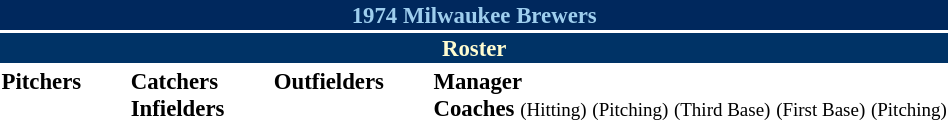<table class="toccolours" style="font-size: 95%;">
<tr>
<th colspan="10" style="background-color: #00285D; color: #9ECEEE; text-align: center;">1974 Milwaukee Brewers</th>
</tr>
<tr>
<td colspan="10" style="background-color: #003366; color: #FFFDD0; text-align: center;"><strong>Roster</strong></td>
</tr>
<tr>
<td valign="top"><strong>Pitchers</strong><br>












</td>
<td width="25px"></td>
<td valign="top"><strong>Catchers</strong><br>

<strong>Infielders</strong>










</td>
<td width="25px"></td>
<td valign="top"><strong>Outfielders</strong><br>







</td>
<td width="25px"></td>
<td valign="top"><strong>Manager</strong><br> 
<strong>Coaches</strong>
 <small>(Hitting)</small>
 <small>(Pitching)</small>
 <small>(Third Base)</small>
 <small>(First Base)</small>
 <small>(Pitching)</small></td>
</tr>
<tr>
</tr>
</table>
